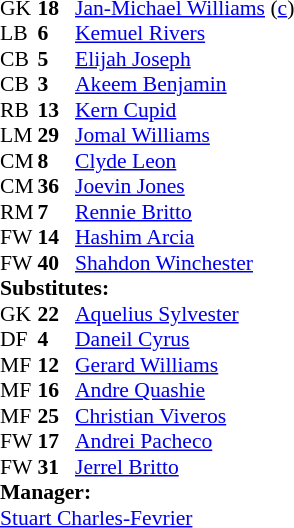<table style="font-size: 90%" cellspacing="0" cellpadding="0">
<tr>
<th width=25></th>
<th width=25></th>
</tr>
<tr>
<td>GK</td>
<td><strong>18</strong></td>
<td> <a href='#'>Jan-Michael Williams</a> (<a href='#'>c</a>)</td>
</tr>
<tr>
<td>LB</td>
<td><strong>6</strong></td>
<td> <a href='#'>Kemuel Rivers</a></td>
<td></td>
</tr>
<tr>
<td>CB</td>
<td><strong>5</strong></td>
<td> <a href='#'>Elijah Joseph</a></td>
</tr>
<tr>
<td>CB</td>
<td><strong>3</strong></td>
<td> <a href='#'>Akeem Benjamin</a></td>
</tr>
<tr>
<td>RB</td>
<td><strong>13</strong></td>
<td> <a href='#'>Kern Cupid</a></td>
</tr>
<tr>
<td>LM</td>
<td><strong>29</strong></td>
<td> <a href='#'>Jomal Williams</a></td>
<td></td>
<td></td>
</tr>
<tr>
<td>CM</td>
<td><strong>8</strong></td>
<td> <a href='#'>Clyde Leon</a></td>
</tr>
<tr>
<td>CM</td>
<td><strong>36</strong></td>
<td> <a href='#'>Joevin Jones</a></td>
</tr>
<tr>
<td>RM</td>
<td><strong>7</strong></td>
<td> <a href='#'>Rennie Britto</a></td>
<td></td>
<td></td>
</tr>
<tr>
<td>FW</td>
<td><strong>14</strong></td>
<td> <a href='#'>Hashim Arcia</a></td>
<td></td>
<td></td>
</tr>
<tr>
<td>FW</td>
<td><strong>40</strong></td>
<td> <a href='#'>Shahdon Winchester</a></td>
</tr>
<tr>
<td colspan=3><strong>Substitutes:</strong></td>
</tr>
<tr>
<td>GK</td>
<td><strong>22</strong></td>
<td> <a href='#'>Aquelius Sylvester</a></td>
</tr>
<tr>
<td>DF</td>
<td><strong>4</strong></td>
<td> <a href='#'>Daneil Cyrus</a></td>
</tr>
<tr>
<td>MF</td>
<td><strong>12</strong></td>
<td> <a href='#'>Gerard Williams</a></td>
<td></td>
<td></td>
</tr>
<tr>
<td>MF</td>
<td><strong>16</strong></td>
<td> <a href='#'>Andre Quashie</a></td>
<td></td>
<td></td>
</tr>
<tr>
<td>MF</td>
<td><strong>25</strong></td>
<td> <a href='#'>Christian Viveros</a></td>
</tr>
<tr>
<td>FW</td>
<td><strong>17</strong></td>
<td> <a href='#'>Andrei Pacheco</a></td>
<td></td>
<td></td>
</tr>
<tr>
<td>FW</td>
<td><strong>31</strong></td>
<td> <a href='#'>Jerrel Britto</a></td>
</tr>
<tr>
<td colspan=3><strong>Manager:</strong></td>
</tr>
<tr>
<td colspan=4> <a href='#'>Stuart Charles-Fevrier</a></td>
</tr>
</table>
